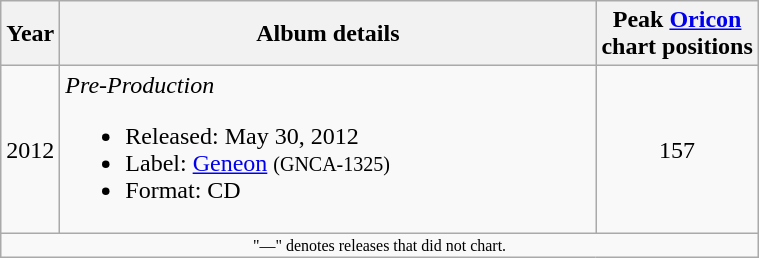<table class="wikitable" border="1">
<tr>
<th rowspan="1">Year</th>
<th rowspan="1" width="350">Album details</th>
<th colspan="1">Peak <a href='#'>Oricon</a><br> chart positions<br></th>
</tr>
<tr>
<td>2012</td>
<td align="left"><em>Pre-Production</em><br><ul><li>Released: May 30, 2012</li><li>Label: <a href='#'>Geneon</a> <small>(GNCA-1325)</small></li><li>Format: CD</li></ul></td>
<td align="center">157</td>
</tr>
<tr>
<td align="center" colspan="13" style="font-size: 8pt">"—" denotes releases that did not chart.</td>
</tr>
</table>
